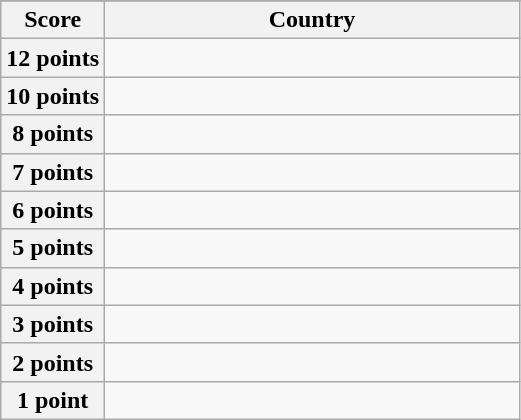<table class="wikitable">
<tr>
</tr>
<tr>
<th scope="col" width="20%">Score</th>
<th scope="col">Country</th>
</tr>
<tr>
<th scope="row">12 points</th>
<td></td>
</tr>
<tr>
<th scope="row">10 points</th>
<td></td>
</tr>
<tr>
<th scope="row">8 points</th>
<td></td>
</tr>
<tr>
<th scope="row">7 points</th>
<td></td>
</tr>
<tr>
<th scope="row">6 points</th>
<td></td>
</tr>
<tr>
<th scope="row">5 points</th>
<td></td>
</tr>
<tr>
<th scope="row">4 points</th>
<td></td>
</tr>
<tr>
<th scope="row">3 points</th>
<td></td>
</tr>
<tr>
<th scope="row">2 points</th>
<td></td>
</tr>
<tr>
<th scope="row">1 point</th>
<td></td>
</tr>
</table>
